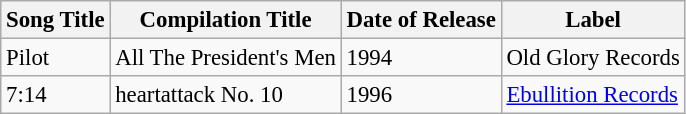<table class="wikitable" style="font-size: 95%;">
<tr>
<th>Song Title</th>
<th>Compilation Title</th>
<th>Date of Release</th>
<th>Label</th>
</tr>
<tr>
<td>Pilot</td>
<td>All The President's Men</td>
<td>1994</td>
<td>Old Glory Records</td>
</tr>
<tr>
<td>7:14</td>
<td>heartattack No. 10</td>
<td>1996</td>
<td><a href='#'>Ebullition Records</a></td>
</tr>
</table>
